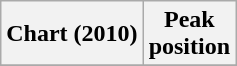<table class="wikitable plainrowheaders" style="text-align:center">
<tr>
<th scope="col">Chart (2010)</th>
<th scope="col">Peak<br> position</th>
</tr>
<tr>
</tr>
</table>
